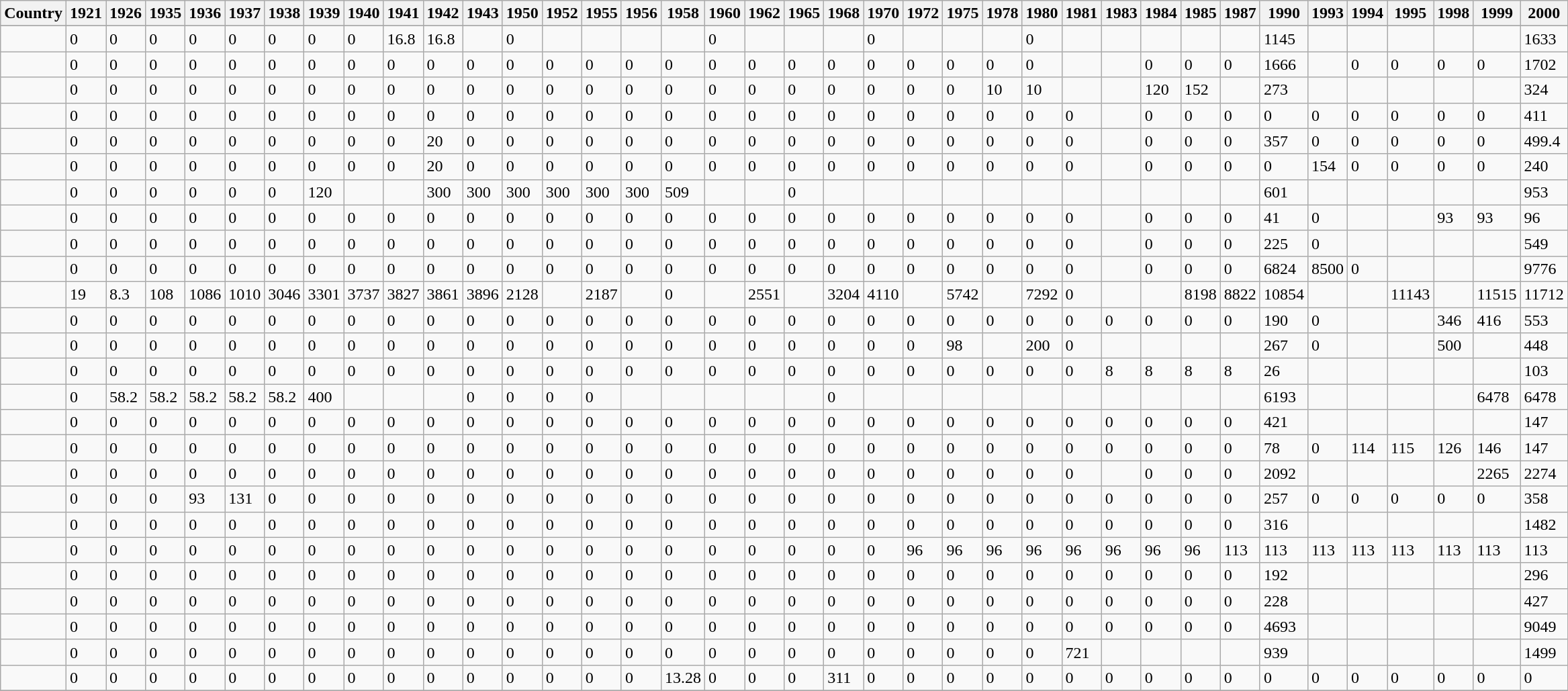<table class="wikitable sortable">
<tr>
<th>Country</th>
<th>1921</th>
<th>1926</th>
<th>1935</th>
<th>1936</th>
<th>1937</th>
<th>1938</th>
<th>1939</th>
<th>1940</th>
<th>1941</th>
<th>1942</th>
<th>1943</th>
<th>1950</th>
<th>1952</th>
<th>1955</th>
<th>1956</th>
<th>1958</th>
<th>1960</th>
<th>1962</th>
<th>1965</th>
<th>1968</th>
<th>1970</th>
<th>1972</th>
<th>1975</th>
<th>1978</th>
<th>1980</th>
<th>1981</th>
<th>1983</th>
<th>1984</th>
<th>1985</th>
<th>1987</th>
<th>1990</th>
<th>1993</th>
<th>1994</th>
<th>1995</th>
<th>1998</th>
<th>1999</th>
<th>2000</th>
</tr>
<tr>
</tr>
<tr>
<td></td>
<td>0</td>
<td>0</td>
<td>0</td>
<td>0</td>
<td>0</td>
<td>0</td>
<td>0</td>
<td>0</td>
<td>16.8</td>
<td>16.8</td>
<td></td>
<td>0</td>
<td></td>
<td></td>
<td></td>
<td></td>
<td>0</td>
<td></td>
<td></td>
<td></td>
<td>0</td>
<td></td>
<td></td>
<td></td>
<td>0</td>
<td></td>
<td></td>
<td></td>
<td></td>
<td></td>
<td>1145</td>
<td></td>
<td></td>
<td></td>
<td></td>
<td></td>
<td>1633</td>
</tr>
<tr>
<td></td>
<td>0</td>
<td>0</td>
<td>0</td>
<td>0</td>
<td>0</td>
<td>0</td>
<td>0</td>
<td>0</td>
<td>0</td>
<td>0</td>
<td>0</td>
<td>0</td>
<td>0</td>
<td>0</td>
<td>0</td>
<td>0</td>
<td>0</td>
<td>0</td>
<td>0</td>
<td>0</td>
<td>0</td>
<td>0</td>
<td>0</td>
<td>0</td>
<td>0</td>
<td></td>
<td></td>
<td>0</td>
<td>0</td>
<td>0</td>
<td>1666</td>
<td></td>
<td>0</td>
<td>0</td>
<td>0</td>
<td>0</td>
<td>1702</td>
</tr>
<tr>
<td></td>
<td>0</td>
<td>0</td>
<td>0</td>
<td>0</td>
<td>0</td>
<td>0</td>
<td>0</td>
<td>0</td>
<td>0</td>
<td>0</td>
<td>0</td>
<td>0</td>
<td>0</td>
<td>0</td>
<td>0</td>
<td>0</td>
<td>0</td>
<td>0</td>
<td>0</td>
<td>0</td>
<td>0</td>
<td>0</td>
<td>0</td>
<td>10</td>
<td>10</td>
<td></td>
<td></td>
<td>120</td>
<td>152</td>
<td></td>
<td>273</td>
<td></td>
<td></td>
<td></td>
<td></td>
<td></td>
<td>324</td>
</tr>
<tr>
<td></td>
<td>0</td>
<td>0</td>
<td>0</td>
<td>0</td>
<td>0</td>
<td>0</td>
<td>0</td>
<td>0</td>
<td>0</td>
<td>0</td>
<td>0</td>
<td>0</td>
<td>0</td>
<td>0</td>
<td>0</td>
<td>0</td>
<td>0</td>
<td>0</td>
<td>0</td>
<td>0</td>
<td>0</td>
<td>0</td>
<td>0</td>
<td>0</td>
<td>0</td>
<td>0</td>
<td></td>
<td>0</td>
<td>0</td>
<td>0</td>
<td>0</td>
<td>0</td>
<td>0</td>
<td>0</td>
<td>0</td>
<td>0</td>
<td>411</td>
</tr>
<tr>
<td></td>
<td>0</td>
<td>0</td>
<td>0</td>
<td>0</td>
<td>0</td>
<td>0</td>
<td>0</td>
<td>0</td>
<td>0</td>
<td>20</td>
<td>0</td>
<td>0</td>
<td>0</td>
<td>0</td>
<td>0</td>
<td>0</td>
<td>0</td>
<td>0</td>
<td>0</td>
<td>0</td>
<td>0</td>
<td>0</td>
<td>0</td>
<td>0</td>
<td>0</td>
<td>0</td>
<td></td>
<td>0</td>
<td>0</td>
<td>0</td>
<td>357</td>
<td>0</td>
<td>0</td>
<td>0</td>
<td>0</td>
<td>0</td>
<td>499.4</td>
</tr>
<tr>
<td></td>
<td>0</td>
<td>0</td>
<td>0</td>
<td>0</td>
<td>0</td>
<td>0</td>
<td>0</td>
<td>0</td>
<td>0</td>
<td>20</td>
<td>0</td>
<td>0</td>
<td>0</td>
<td>0</td>
<td>0</td>
<td>0</td>
<td>0</td>
<td>0</td>
<td>0</td>
<td>0</td>
<td>0</td>
<td>0</td>
<td>0</td>
<td>0</td>
<td>0</td>
<td>0</td>
<td></td>
<td>0</td>
<td>0</td>
<td>0</td>
<td>0</td>
<td>154</td>
<td>0</td>
<td>0</td>
<td>0</td>
<td>0</td>
<td>240</td>
</tr>
<tr>
<td></td>
<td>0</td>
<td>0</td>
<td>0</td>
<td>0</td>
<td>0</td>
<td>0</td>
<td>120</td>
<td></td>
<td></td>
<td>300</td>
<td>300</td>
<td>300</td>
<td>300</td>
<td>300</td>
<td>300</td>
<td>509</td>
<td></td>
<td></td>
<td>0</td>
<td></td>
<td></td>
<td></td>
<td></td>
<td></td>
<td></td>
<td></td>
<td></td>
<td></td>
<td></td>
<td></td>
<td>601</td>
<td></td>
<td></td>
<td></td>
<td></td>
<td></td>
<td>953</td>
</tr>
<tr>
<td></td>
<td>0</td>
<td>0</td>
<td>0</td>
<td>0</td>
<td>0</td>
<td>0</td>
<td>0</td>
<td>0</td>
<td>0</td>
<td>0</td>
<td>0</td>
<td>0</td>
<td>0</td>
<td>0</td>
<td>0</td>
<td>0</td>
<td>0</td>
<td>0</td>
<td>0</td>
<td>0</td>
<td>0</td>
<td>0</td>
<td>0</td>
<td>0</td>
<td>0</td>
<td>0</td>
<td></td>
<td>0</td>
<td>0</td>
<td>0</td>
<td>41</td>
<td>0</td>
<td></td>
<td></td>
<td>93</td>
<td>93</td>
<td>96</td>
</tr>
<tr>
<td></td>
<td>0</td>
<td>0</td>
<td>0</td>
<td>0</td>
<td>0</td>
<td>0</td>
<td>0</td>
<td>0</td>
<td>0</td>
<td>0</td>
<td>0</td>
<td>0</td>
<td>0</td>
<td>0</td>
<td>0</td>
<td>0</td>
<td>0</td>
<td>0</td>
<td>0</td>
<td>0</td>
<td>0</td>
<td>0</td>
<td>0</td>
<td>0</td>
<td>0</td>
<td>0</td>
<td></td>
<td>0</td>
<td>0</td>
<td>0</td>
<td>225</td>
<td>0</td>
<td></td>
<td></td>
<td></td>
<td></td>
<td>549</td>
</tr>
<tr>
<td></td>
<td>0</td>
<td>0</td>
<td>0</td>
<td>0</td>
<td>0</td>
<td>0</td>
<td>0</td>
<td>0</td>
<td>0</td>
<td>0</td>
<td>0</td>
<td>0</td>
<td>0</td>
<td>0</td>
<td>0</td>
<td>0</td>
<td>0</td>
<td>0</td>
<td>0</td>
<td>0</td>
<td>0</td>
<td>0</td>
<td>0</td>
<td>0</td>
<td>0</td>
<td>0</td>
<td></td>
<td>0</td>
<td>0</td>
<td>0</td>
<td>6824</td>
<td>8500</td>
<td>0</td>
<td></td>
<td></td>
<td></td>
<td>9776</td>
</tr>
<tr>
<td></td>
<td>19</td>
<td>8.3</td>
<td>108</td>
<td>1086</td>
<td>1010</td>
<td>3046</td>
<td>3301</td>
<td>3737</td>
<td>3827</td>
<td>3861</td>
<td>3896</td>
<td>2128</td>
<td></td>
<td>2187</td>
<td></td>
<td>0</td>
<td></td>
<td>2551</td>
<td></td>
<td>3204</td>
<td>4110</td>
<td></td>
<td>5742</td>
<td></td>
<td>7292</td>
<td>0</td>
<td></td>
<td></td>
<td>8198</td>
<td>8822</td>
<td>10854</td>
<td></td>
<td></td>
<td>11143</td>
<td></td>
<td>11515</td>
<td>11712</td>
</tr>
<tr>
<td></td>
<td>0</td>
<td>0</td>
<td>0</td>
<td>0</td>
<td>0</td>
<td>0</td>
<td>0</td>
<td>0</td>
<td>0</td>
<td>0</td>
<td>0</td>
<td>0</td>
<td>0</td>
<td>0</td>
<td>0</td>
<td>0</td>
<td>0</td>
<td>0</td>
<td>0</td>
<td>0</td>
<td>0</td>
<td>0</td>
<td>0</td>
<td>0</td>
<td>0</td>
<td>0</td>
<td>0</td>
<td>0</td>
<td>0</td>
<td>0</td>
<td>190</td>
<td>0</td>
<td></td>
<td></td>
<td>346</td>
<td>416</td>
<td>553</td>
</tr>
<tr>
<td></td>
<td>0</td>
<td>0</td>
<td>0</td>
<td>0</td>
<td>0</td>
<td>0</td>
<td>0</td>
<td>0</td>
<td>0</td>
<td>0</td>
<td>0</td>
<td>0</td>
<td>0</td>
<td>0</td>
<td>0</td>
<td>0</td>
<td>0</td>
<td>0</td>
<td>0</td>
<td>0</td>
<td>0</td>
<td>0</td>
<td>98</td>
<td></td>
<td>200</td>
<td>0</td>
<td></td>
<td></td>
<td></td>
<td></td>
<td>267</td>
<td>0</td>
<td></td>
<td></td>
<td>500</td>
<td></td>
<td>448</td>
</tr>
<tr>
<td></td>
<td>0</td>
<td>0</td>
<td>0</td>
<td>0</td>
<td>0</td>
<td>0</td>
<td>0</td>
<td>0</td>
<td>0</td>
<td>0</td>
<td>0</td>
<td>0</td>
<td>0</td>
<td>0</td>
<td>0</td>
<td>0</td>
<td>0</td>
<td>0</td>
<td>0</td>
<td>0</td>
<td>0</td>
<td>0</td>
<td>0</td>
<td>0</td>
<td>0</td>
<td>0</td>
<td>8</td>
<td>8</td>
<td>8</td>
<td>8</td>
<td>26</td>
<td></td>
<td></td>
<td></td>
<td></td>
<td></td>
<td>103</td>
</tr>
<tr>
<td></td>
<td>0</td>
<td>58.2</td>
<td>58.2</td>
<td>58.2</td>
<td>58.2</td>
<td>58.2</td>
<td>400</td>
<td></td>
<td></td>
<td></td>
<td>0</td>
<td>0</td>
<td>0</td>
<td>0</td>
<td></td>
<td></td>
<td></td>
<td></td>
<td></td>
<td>0</td>
<td></td>
<td></td>
<td></td>
<td></td>
<td></td>
<td></td>
<td></td>
<td></td>
<td></td>
<td></td>
<td>6193</td>
<td></td>
<td></td>
<td></td>
<td></td>
<td>6478</td>
<td>6478</td>
</tr>
<tr>
<td></td>
<td>0</td>
<td>0</td>
<td>0</td>
<td>0</td>
<td>0</td>
<td>0</td>
<td>0</td>
<td>0</td>
<td>0</td>
<td>0</td>
<td>0</td>
<td>0</td>
<td>0</td>
<td>0</td>
<td>0</td>
<td>0</td>
<td>0</td>
<td>0</td>
<td>0</td>
<td>0</td>
<td>0</td>
<td>0</td>
<td>0</td>
<td>0</td>
<td>0</td>
<td>0</td>
<td>0</td>
<td>0</td>
<td>0</td>
<td>0</td>
<td>421</td>
<td></td>
<td></td>
<td></td>
<td></td>
<td></td>
<td>147</td>
</tr>
<tr>
<td></td>
<td>0</td>
<td>0</td>
<td>0</td>
<td>0</td>
<td>0</td>
<td>0</td>
<td>0</td>
<td>0</td>
<td>0</td>
<td>0</td>
<td>0</td>
<td>0</td>
<td>0</td>
<td>0</td>
<td>0</td>
<td>0</td>
<td>0</td>
<td>0</td>
<td>0</td>
<td>0</td>
<td>0</td>
<td>0</td>
<td>0</td>
<td>0</td>
<td>0</td>
<td>0</td>
<td>0</td>
<td>0</td>
<td>0</td>
<td>0</td>
<td>78</td>
<td>0</td>
<td>114</td>
<td>115</td>
<td>126</td>
<td>146</td>
<td>147</td>
</tr>
<tr>
<td></td>
<td>0</td>
<td>0</td>
<td>0</td>
<td>0</td>
<td>0</td>
<td>0</td>
<td>0</td>
<td>0</td>
<td>0</td>
<td>0</td>
<td>0</td>
<td>0</td>
<td>0</td>
<td>0</td>
<td>0</td>
<td>0</td>
<td>0</td>
<td>0</td>
<td>0</td>
<td>0</td>
<td>0</td>
<td>0</td>
<td>0</td>
<td>0</td>
<td>0</td>
<td>0</td>
<td></td>
<td>0</td>
<td>0</td>
<td>0</td>
<td>2092</td>
<td></td>
<td></td>
<td></td>
<td></td>
<td>2265</td>
<td>2274</td>
</tr>
<tr>
<td></td>
<td>0</td>
<td>0</td>
<td>0</td>
<td>93</td>
<td>131</td>
<td>0</td>
<td>0</td>
<td>0</td>
<td>0</td>
<td>0</td>
<td>0</td>
<td>0</td>
<td>0</td>
<td>0</td>
<td>0</td>
<td>0</td>
<td>0</td>
<td>0</td>
<td>0</td>
<td>0</td>
<td>0</td>
<td>0</td>
<td>0</td>
<td>0</td>
<td>0</td>
<td>0</td>
<td>0</td>
<td>0</td>
<td>0</td>
<td>0</td>
<td>257</td>
<td>0</td>
<td>0</td>
<td>0</td>
<td>0</td>
<td>0</td>
<td>358</td>
</tr>
<tr>
<td></td>
<td>0</td>
<td>0</td>
<td>0</td>
<td>0</td>
<td>0</td>
<td>0</td>
<td>0</td>
<td>0</td>
<td>0</td>
<td>0</td>
<td>0</td>
<td>0</td>
<td>0</td>
<td>0</td>
<td>0</td>
<td>0</td>
<td>0</td>
<td>0</td>
<td>0</td>
<td>0</td>
<td>0</td>
<td>0</td>
<td>0</td>
<td>0</td>
<td>0</td>
<td>0</td>
<td>0</td>
<td>0</td>
<td>0</td>
<td>0</td>
<td>316</td>
<td></td>
<td></td>
<td></td>
<td></td>
<td></td>
<td>1482</td>
</tr>
<tr>
<td></td>
<td>0</td>
<td>0</td>
<td>0</td>
<td>0</td>
<td>0</td>
<td>0</td>
<td>0</td>
<td>0</td>
<td>0</td>
<td>0</td>
<td>0</td>
<td>0</td>
<td>0</td>
<td>0</td>
<td>0</td>
<td>0</td>
<td>0</td>
<td>0</td>
<td>0</td>
<td>0</td>
<td>0</td>
<td>96</td>
<td>96</td>
<td>96</td>
<td>96</td>
<td>96</td>
<td>96</td>
<td>96</td>
<td>96</td>
<td>113</td>
<td>113</td>
<td>113</td>
<td>113</td>
<td>113</td>
<td>113</td>
<td>113</td>
<td>113</td>
</tr>
<tr>
<td></td>
<td>0</td>
<td>0</td>
<td>0</td>
<td>0</td>
<td>0</td>
<td>0</td>
<td>0</td>
<td>0</td>
<td>0</td>
<td>0</td>
<td>0</td>
<td>0</td>
<td>0</td>
<td>0</td>
<td>0</td>
<td>0</td>
<td>0</td>
<td>0</td>
<td>0</td>
<td>0</td>
<td>0</td>
<td>0</td>
<td>0</td>
<td>0</td>
<td>0</td>
<td>0</td>
<td>0</td>
<td>0</td>
<td>0</td>
<td>0</td>
<td>192</td>
<td></td>
<td></td>
<td></td>
<td></td>
<td></td>
<td>296</td>
</tr>
<tr>
<td></td>
<td>0</td>
<td>0</td>
<td>0</td>
<td>0</td>
<td>0</td>
<td>0</td>
<td>0</td>
<td>0</td>
<td>0</td>
<td>0</td>
<td>0</td>
<td>0</td>
<td>0</td>
<td>0</td>
<td>0</td>
<td>0</td>
<td>0</td>
<td>0</td>
<td>0</td>
<td>0</td>
<td>0</td>
<td>0</td>
<td>0</td>
<td>0</td>
<td>0</td>
<td>0</td>
<td>0</td>
<td>0</td>
<td>0</td>
<td>0</td>
<td>228</td>
<td></td>
<td></td>
<td></td>
<td></td>
<td></td>
<td>427</td>
</tr>
<tr>
<td></td>
<td>0</td>
<td>0</td>
<td>0</td>
<td>0</td>
<td>0</td>
<td>0</td>
<td>0</td>
<td>0</td>
<td>0</td>
<td>0</td>
<td>0</td>
<td>0</td>
<td>0</td>
<td>0</td>
<td>0</td>
<td>0</td>
<td>0</td>
<td>0</td>
<td>0</td>
<td>0</td>
<td>0</td>
<td>0</td>
<td>0</td>
<td>0</td>
<td>0</td>
<td>0</td>
<td>0</td>
<td>0</td>
<td>0</td>
<td>0</td>
<td>4693</td>
<td></td>
<td></td>
<td></td>
<td></td>
<td></td>
<td>9049</td>
</tr>
<tr>
<td></td>
<td>0</td>
<td>0</td>
<td>0</td>
<td>0</td>
<td>0</td>
<td>0</td>
<td>0</td>
<td>0</td>
<td>0</td>
<td>0</td>
<td>0</td>
<td>0</td>
<td>0</td>
<td>0</td>
<td>0</td>
<td>0</td>
<td>0</td>
<td>0</td>
<td>0</td>
<td>0</td>
<td>0</td>
<td>0</td>
<td>0</td>
<td>0</td>
<td>0</td>
<td>721</td>
<td></td>
<td></td>
<td></td>
<td></td>
<td>939</td>
<td></td>
<td></td>
<td></td>
<td></td>
<td></td>
<td>1499</td>
</tr>
<tr>
<td></td>
<td>0</td>
<td>0</td>
<td>0</td>
<td>0</td>
<td>0</td>
<td>0</td>
<td>0</td>
<td>0</td>
<td>0</td>
<td>0</td>
<td>0</td>
<td>0</td>
<td>0</td>
<td>0</td>
<td>0</td>
<td>13.28</td>
<td>0</td>
<td>0</td>
<td>0</td>
<td>311</td>
<td>0</td>
<td>0</td>
<td>0</td>
<td>0</td>
<td>0</td>
<td>0</td>
<td>0</td>
<td>0</td>
<td>0</td>
<td>0</td>
<td>0</td>
<td>0</td>
<td>0</td>
<td>0</td>
<td>0</td>
<td>0</td>
<td>0</td>
</tr>
<tr>
</tr>
</table>
